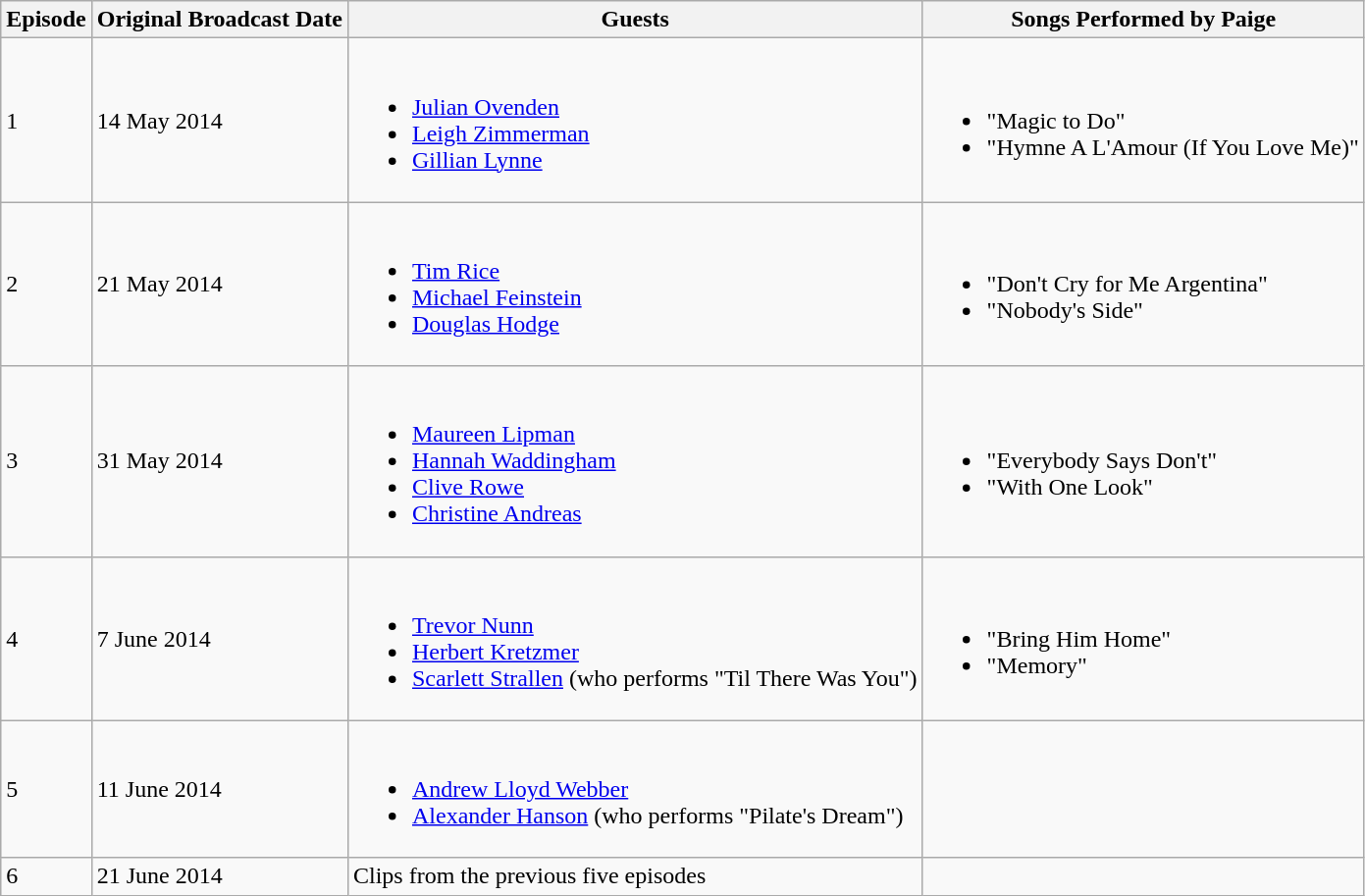<table class="wikitable">
<tr>
<th>Episode</th>
<th>Original Broadcast Date</th>
<th>Guests</th>
<th>Songs Performed by Paige</th>
</tr>
<tr>
<td>1</td>
<td>14 May 2014</td>
<td><br><ul><li><a href='#'>Julian Ovenden</a></li><li><a href='#'>Leigh Zimmerman</a></li><li><a href='#'>Gillian Lynne</a></li></ul></td>
<td><br><ul><li>"Magic to Do"</li><li>"Hymne A L'Amour (If You Love Me)"</li></ul></td>
</tr>
<tr>
<td>2</td>
<td>21 May 2014</td>
<td><br><ul><li><a href='#'>Tim Rice</a></li><li><a href='#'>Michael Feinstein</a></li><li><a href='#'>Douglas Hodge</a></li></ul></td>
<td><br><ul><li>"Don't Cry for Me Argentina"</li><li>"Nobody's Side"</li></ul></td>
</tr>
<tr>
<td>3</td>
<td>31 May 2014</td>
<td><br><ul><li><a href='#'>Maureen Lipman</a></li><li><a href='#'>Hannah Waddingham</a></li><li><a href='#'>Clive Rowe</a></li><li><a href='#'>Christine Andreas</a></li></ul></td>
<td><br><ul><li>"Everybody Says Don't"</li><li>"With One Look"</li></ul></td>
</tr>
<tr>
<td>4</td>
<td>7 June 2014</td>
<td><br><ul><li><a href='#'>Trevor Nunn</a></li><li><a href='#'>Herbert Kretzmer</a></li><li><a href='#'>Scarlett Strallen</a> (who performs "Til There Was You")</li></ul></td>
<td><br><ul><li>"Bring Him Home"</li><li>"Memory"</li></ul></td>
</tr>
<tr>
<td>5</td>
<td>11 June 2014</td>
<td><br><ul><li><a href='#'>Andrew Lloyd Webber</a></li><li><a href='#'>Alexander Hanson</a> (who performs "Pilate's Dream")</li></ul></td>
<td></td>
</tr>
<tr>
<td>6</td>
<td>21 June 2014</td>
<td>Clips from the previous five episodes</td>
<td></td>
</tr>
</table>
